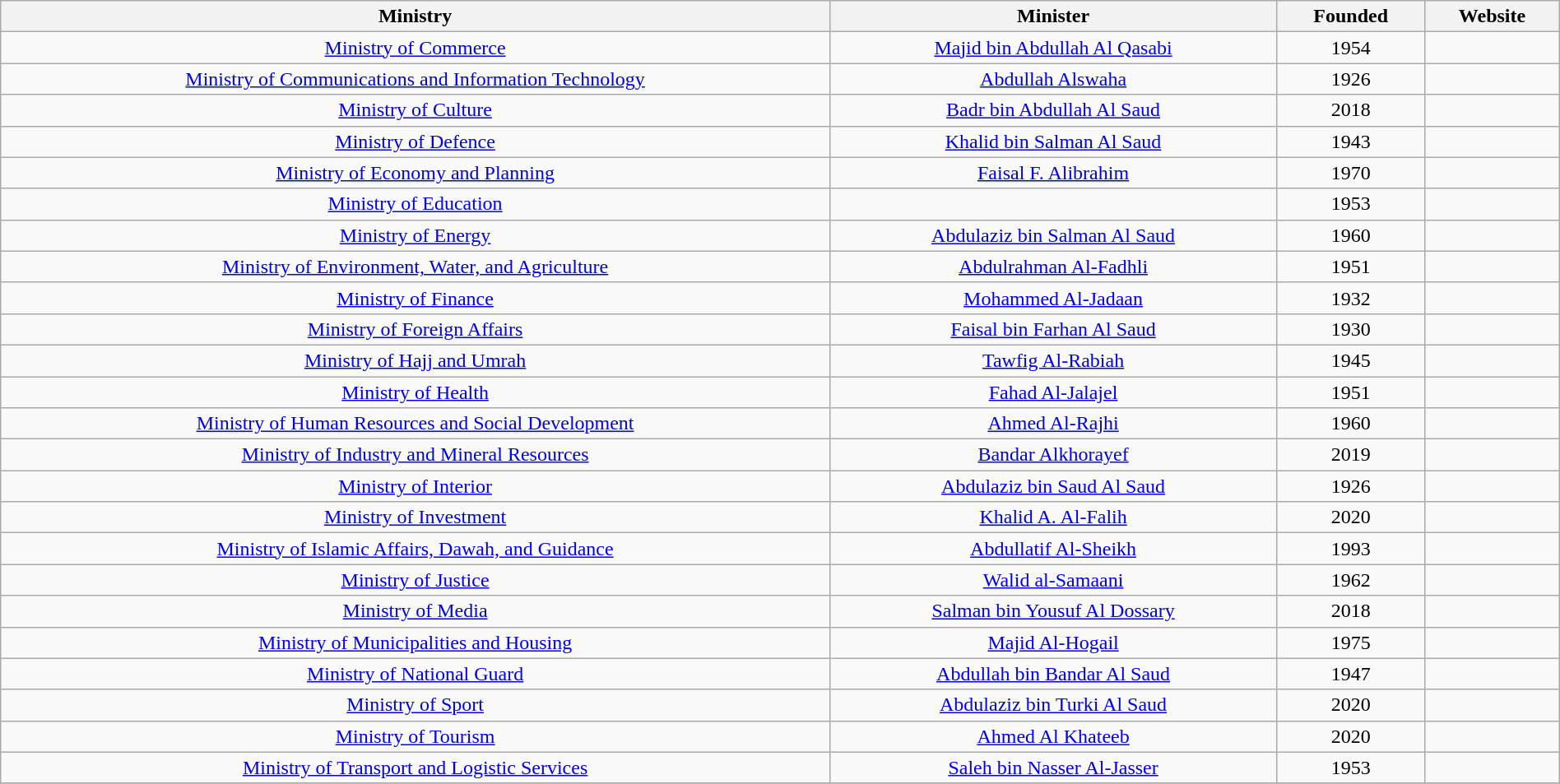<table class="wikitable sortable static-row-numbers static-row-header-text" style="text-align:center; width:100%;">
<tr>
<th>Ministry</th>
<th>Minister</th>
<th>Founded</th>
<th class="unsortable">Website</th>
</tr>
<tr>
<td><a href='#'>Ministry of Commerce</a></td>
<td><a href='#'>Majid bin Abdullah Al Qasabi</a></td>
<td>1954</td>
<td></td>
</tr>
<tr>
<td><a href='#'>Ministry of Communications and Information Technology</a></td>
<td><a href='#'>Abdullah Alswaha</a></td>
<td>1926</td>
<td></td>
</tr>
<tr>
<td><a href='#'>Ministry of Culture</a></td>
<td><a href='#'>Badr bin Abdullah Al Saud</a></td>
<td>2018</td>
<td></td>
</tr>
<tr>
<td><a href='#'>Ministry of Defence</a></td>
<td><a href='#'>Khalid bin Salman Al Saud</a></td>
<td>1943</td>
<td></td>
</tr>
<tr>
<td><a href='#'>Ministry of Economy and Planning</a></td>
<td><a href='#'>Faisal F. Alibrahim</a></td>
<td>1970</td>
<td></td>
</tr>
<tr>
<td><a href='#'>Ministry of Education</a></td>
<td></td>
<td>1953</td>
<td></td>
</tr>
<tr>
<td><a href='#'>Ministry of Energy</a></td>
<td><a href='#'>Abdulaziz bin Salman Al Saud</a></td>
<td>1960</td>
<td></td>
</tr>
<tr>
<td><a href='#'>Ministry of Environment, Water, and Agriculture</a></td>
<td><a href='#'>Abdulrahman Al-Fadhli</a></td>
<td>1951</td>
<td></td>
</tr>
<tr>
<td><a href='#'>Ministry of Finance</a></td>
<td><a href='#'>Mohammed Al-Jadaan</a></td>
<td>1932</td>
<td></td>
</tr>
<tr>
<td><a href='#'>Ministry of Foreign Affairs</a></td>
<td><a href='#'>Faisal bin Farhan Al Saud</a></td>
<td>1930</td>
<td></td>
</tr>
<tr>
<td><a href='#'>Ministry of Hajj and Umrah</a></td>
<td><a href='#'>Tawfig Al-Rabiah</a></td>
<td>1945</td>
<td></td>
</tr>
<tr>
<td><a href='#'>Ministry of Health</a></td>
<td><a href='#'>Fahad Al-Jalajel</a></td>
<td>1951</td>
<td></td>
</tr>
<tr>
<td><a href='#'>Ministry of Human Resources and Social Development</a></td>
<td><a href='#'>Ahmed Al-Rajhi</a></td>
<td>1960</td>
<td></td>
</tr>
<tr>
<td><a href='#'>Ministry of Industry and Mineral Resources</a></td>
<td><a href='#'>Bandar Alkhorayef</a></td>
<td>2019</td>
<td></td>
</tr>
<tr>
<td><a href='#'>Ministry of Interior</a></td>
<td><a href='#'>Abdulaziz bin Saud Al Saud</a></td>
<td>1926</td>
<td></td>
</tr>
<tr>
<td><a href='#'>Ministry of Investment</a></td>
<td><a href='#'>Khalid A. Al-Falih</a></td>
<td>2020</td>
<td></td>
</tr>
<tr>
<td><a href='#'>Ministry of Islamic Affairs, Dawah, and Guidance</a></td>
<td><a href='#'>Abdullatif Al-Sheikh</a></td>
<td>1993</td>
<td></td>
</tr>
<tr>
<td><a href='#'>Ministry of Justice</a></td>
<td><a href='#'>Walid al-Samaani</a></td>
<td>1962</td>
<td></td>
</tr>
<tr>
<td><a href='#'>Ministry of Media</a></td>
<td><a href='#'>Salman bin Yousuf Al Dossary</a></td>
<td>2018</td>
<td></td>
</tr>
<tr>
<td><a href='#'>Ministry of Municipalities and Housing</a></td>
<td><a href='#'>Majid Al-Hogail</a></td>
<td>1975</td>
<td></td>
</tr>
<tr>
<td><a href='#'>Ministry of National Guard</a></td>
<td><a href='#'>Abdullah bin Bandar Al Saud</a></td>
<td>1947</td>
<td></td>
</tr>
<tr>
<td><a href='#'>Ministry of Sport</a></td>
<td><a href='#'>Abdulaziz bin Turki Al Saud</a></td>
<td>2020</td>
<td></td>
</tr>
<tr>
<td><a href='#'>Ministry of Tourism</a></td>
<td><a href='#'>Ahmed Al Khateeb</a></td>
<td>2020</td>
<td></td>
</tr>
<tr>
<td><a href='#'>Ministry of Transport and Logistic Services</a></td>
<td><a href='#'>Saleh bin Nasser Al-Jasser</a></td>
<td>1953</td>
<td></td>
</tr>
<tr>
</tr>
</table>
